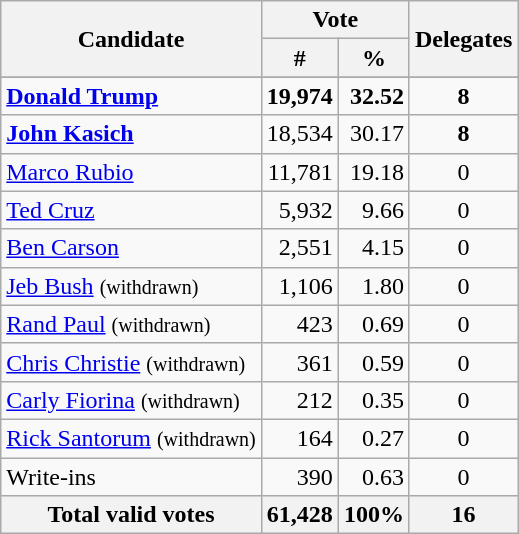<table class="wikitable sortable plainrowheaders" style="text-align:right;">
<tr>
<th rowspan="2">Candidate</th>
<th colspan="2">Vote</th>
<th rowspan="2">Delegates</th>
</tr>
<tr>
<th>#</th>
<th>%</th>
</tr>
<tr>
</tr>
<tr>
<td style="text-align:left;"><strong><a href='#'>Donald Trump</a></strong></td>
<td><strong>19,974</strong></td>
<td><strong>32.52</strong></td>
<td style="text-align:center;"><strong>8</strong></td>
</tr>
<tr>
<td style="text-align:left;"><strong><a href='#'>John Kasich</a></strong></td>
<td>18,534</td>
<td>30.17</td>
<td style="text-align:center;"><strong>8</strong></td>
</tr>
<tr>
<td style="text-align:left;"><a href='#'>Marco Rubio</a></td>
<td>11,781</td>
<td>19.18</td>
<td style="text-align:center;">0</td>
</tr>
<tr>
<td style="text-align:left;"><a href='#'>Ted Cruz</a></td>
<td>5,932</td>
<td>9.66</td>
<td style="text-align:center;">0</td>
</tr>
<tr>
<td style="text-align:left;"><a href='#'>Ben Carson</a></td>
<td>2,551</td>
<td>4.15</td>
<td style="text-align:center;">0</td>
</tr>
<tr>
<td style="text-align:left;"><a href='#'>Jeb Bush</a> <small>(withdrawn)</small></td>
<td>1,106</td>
<td>1.80</td>
<td style="text-align:center;">0</td>
</tr>
<tr>
<td style="text-align:left;"><a href='#'>Rand Paul</a> <small>(withdrawn)</small></td>
<td>423</td>
<td>0.69</td>
<td style="text-align:center;">0</td>
</tr>
<tr>
<td style="text-align:left;"><a href='#'>Chris Christie</a> <small>(withdrawn)</small></td>
<td>361</td>
<td>0.59</td>
<td style="text-align:center;">0</td>
</tr>
<tr>
<td style="text-align:left;"><a href='#'>Carly Fiorina</a> <small>(withdrawn)</small></td>
<td>212</td>
<td>0.35</td>
<td style="text-align:center;">0</td>
</tr>
<tr>
<td style="text-align:left;"><a href='#'>Rick Santorum</a> <small>(withdrawn)</small></td>
<td>164</td>
<td>0.27</td>
<td style="text-align:center;">0</td>
</tr>
<tr>
<td style="text-align:left;">Write-ins</td>
<td>390</td>
<td>0.63</td>
<td style="text-align:center;">0</td>
</tr>
<tr class="sortbottom">
<th>Total valid votes</th>
<th>61,428</th>
<th>100%</th>
<th>16</th>
</tr>
</table>
